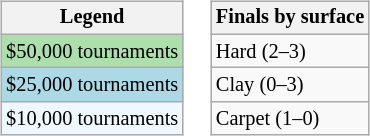<table>
<tr valign=top>
<td><br><table class=wikitable style="font-size:85%">
<tr>
<th>Legend</th>
</tr>
<tr style="background:#addfad;">
<td>$50,000 tournaments</td>
</tr>
<tr style="background:lightblue;">
<td>$25,000 tournaments</td>
</tr>
<tr style="background:#f0f8ff;">
<td>$10,000 tournaments</td>
</tr>
</table>
</td>
<td><br><table class=wikitable style="font-size:85%">
<tr>
<th>Finals by surface</th>
</tr>
<tr>
<td>Hard (2–3)</td>
</tr>
<tr>
<td>Clay (0–3)</td>
</tr>
<tr>
<td>Carpet (1–0)</td>
</tr>
</table>
</td>
</tr>
</table>
